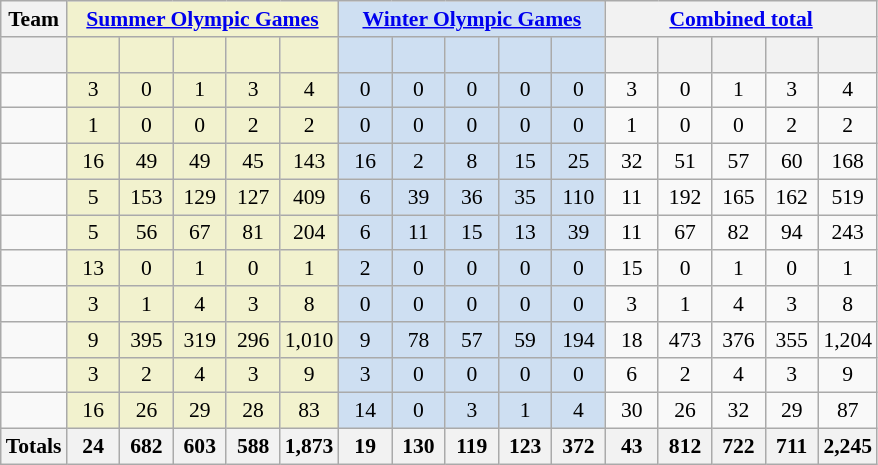<table class="wikitable sortable" style="margin-top:0; text-align:center; font-size:90%;">
<tr>
<th>Team</th>
<th align="center" style="background-color:#f2f2ce;" colspan="5" ;><a href='#'>Summer Olympic Games</a></th>
<th align="center" style="background-color:#cedff2;" colspan="5" ;><a href='#'>Winter Olympic Games</a></th>
<th align="center" colspan="5" ;><a href='#'>Combined total</a></th>
</tr>
<tr>
<th></th>
<th style="background-color:#f2f2ce; width:2em;"><br></th>
<th style="background-color:#f2f2ce; width:2em;"><br></th>
<th style="background-color:#f2f2ce; width:2em;"><br></th>
<th style="background-color:#f2f2ce; width:2em;"><br></th>
<th style="background-color:#f2f2ce; width:2em;"><br></th>
<th style="background-color:#cedff2; width:2em;"><br></th>
<th style="background-color:#cedff2; width:2em;"><br></th>
<th style="background-color:#cedff2; width:2em;"><br></th>
<th style="background-color:#cedff2; width:2em;"><br></th>
<th style="background-color:#cedff2; width:2em;"><br></th>
<th style="width:2em;"><br></th>
<th style="width:2em;"><br></th>
<th style="width:2em;"><br></th>
<th style="width:2em;"><br></th>
<th style="width:2em;"><br></th>
</tr>
<tr>
<td align=left><span><em></em></span></td>
<td style="background:#f2f2ce;">3</td>
<td style="background:#f2f2ce;">0</td>
<td style="background:#f2f2ce;">1</td>
<td style="background:#f2f2ce;">3</td>
<td style="background:#f2f2ce;">4</td>
<td style="background:#cedff2;">0</td>
<td style="background:#cedff2;">0</td>
<td style="background:#cedff2;">0</td>
<td style="background:#cedff2;">0</td>
<td style="background:#cedff2;">0</td>
<td>3</td>
<td>0</td>
<td>1</td>
<td>3</td>
<td>4</td>
</tr>
<tr>
<td align=left><span><em></em></span></td>
<td style="background:#f2f2ce;">1</td>
<td style="background:#f2f2ce;">0</td>
<td style="background:#f2f2ce;">0</td>
<td style="background:#f2f2ce;">2</td>
<td style="background:#f2f2ce;">2</td>
<td style="background:#cedff2;">0</td>
<td style="background:#cedff2;">0</td>
<td style="background:#cedff2;">0</td>
<td style="background:#cedff2;">0</td>
<td style="background:#cedff2;">0</td>
<td>1</td>
<td>0</td>
<td>0</td>
<td>2</td>
<td>2</td>
</tr>
<tr>
<td align=left><span><em></em></span></td>
<td style="background:#f2f2ce;">16</td>
<td style="background:#f2f2ce;">49</td>
<td style="background:#f2f2ce;">49</td>
<td style="background:#f2f2ce;">45</td>
<td style="background:#f2f2ce;">143</td>
<td style="background:#cedff2;">16</td>
<td style="background:#cedff2;">2</td>
<td style="background:#cedff2;">8</td>
<td style="background:#cedff2;">15</td>
<td style="background:#cedff2;">25</td>
<td>32</td>
<td>51</td>
<td>57</td>
<td>60</td>
<td>168</td>
</tr>
<tr>
<td align=left><span><em></em></span></td>
<td style="background:#f2f2ce;">5</td>
<td style="background:#f2f2ce;">153</td>
<td style="background:#f2f2ce;">129</td>
<td style="background:#f2f2ce;">127</td>
<td style="background:#f2f2ce;">409</td>
<td style="background:#cedff2;">6</td>
<td style="background:#cedff2;">39</td>
<td style="background:#cedff2;">36</td>
<td style="background:#cedff2;">35</td>
<td style="background:#cedff2;">110</td>
<td>11</td>
<td>192</td>
<td>165</td>
<td>162</td>
<td>519</td>
</tr>
<tr>
<td align=left><span><em></em></span></td>
<td style="background:#f2f2ce;">5</td>
<td style="background:#f2f2ce;">56</td>
<td style="background:#f2f2ce;">67</td>
<td style="background:#f2f2ce;">81</td>
<td style="background:#f2f2ce;">204</td>
<td style="background:#cedff2;">6</td>
<td style="background:#cedff2;">11</td>
<td style="background:#cedff2;">15</td>
<td style="background:#cedff2;">13</td>
<td style="background:#cedff2;">39</td>
<td>11</td>
<td>67</td>
<td>82</td>
<td>94</td>
<td>243</td>
</tr>
<tr>
<td align=left><span><em></em></span></td>
<td style="background:#f2f2ce;">13</td>
<td style="background:#f2f2ce;">0</td>
<td style="background:#f2f2ce;">1</td>
<td style="background:#f2f2ce;">0</td>
<td style="background:#f2f2ce;">1</td>
<td style="background:#cedff2;">2</td>
<td style="background:#cedff2;">0</td>
<td style="background:#cedff2;">0</td>
<td style="background:#cedff2;">0</td>
<td style="background:#cedff2;">0</td>
<td>15</td>
<td>0</td>
<td>1</td>
<td>0</td>
<td>1</td>
</tr>
<tr>
<td align=left><span><em></em></span></td>
<td style="background:#f2f2ce;">3</td>
<td style="background:#f2f2ce;">1</td>
<td style="background:#f2f2ce;">4</td>
<td style="background:#f2f2ce;">3</td>
<td style="background:#f2f2ce;">8</td>
<td style="background:#cedff2;">0</td>
<td style="background:#cedff2;">0</td>
<td style="background:#cedff2;">0</td>
<td style="background:#cedff2;">0</td>
<td style="background:#cedff2;">0</td>
<td>3</td>
<td>1</td>
<td>4</td>
<td>3</td>
<td>8</td>
</tr>
<tr>
<td align=left><span><em></em></span></td>
<td style="background:#f2f2ce;">9</td>
<td style="background:#f2f2ce;">395</td>
<td style="background:#f2f2ce;">319</td>
<td style="background:#f2f2ce;">296</td>
<td style="background:#f2f2ce;">1,010</td>
<td style="background:#cedff2;">9</td>
<td style="background:#cedff2;">78</td>
<td style="background:#cedff2;">57</td>
<td style="background:#cedff2;">59</td>
<td style="background:#cedff2;">194</td>
<td>18</td>
<td>473</td>
<td>376</td>
<td>355</td>
<td>1,204</td>
</tr>
<tr>
<td align=left><span><em></em></span></td>
<td style="background:#f2f2ce;">3</td>
<td style="background:#f2f2ce;">2</td>
<td style="background:#f2f2ce;">4</td>
<td style="background:#f2f2ce;">3</td>
<td style="background:#f2f2ce;">9</td>
<td style="background:#cedff2;">3</td>
<td style="background:#cedff2;">0</td>
<td style="background:#cedff2;">0</td>
<td style="background:#cedff2;">0</td>
<td style="background:#cedff2;">0</td>
<td>6</td>
<td>2</td>
<td>4</td>
<td>3</td>
<td>9</td>
</tr>
<tr>
<td align=left><span><em></em></span></td>
<td style="background:#f2f2ce;">16</td>
<td style="background:#f2f2ce;">26</td>
<td style="background:#f2f2ce;">29</td>
<td style="background:#f2f2ce;">28</td>
<td style="background:#f2f2ce;">83</td>
<td style="background:#cedff2;">14</td>
<td style="background:#cedff2;">0</td>
<td style="background:#cedff2;">3</td>
<td style="background:#cedff2;">1</td>
<td style="background:#cedff2;">4</td>
<td>30</td>
<td>26</td>
<td>32</td>
<td>29</td>
<td>87</td>
</tr>
<tr class="sortbottom">
<th>Totals</th>
<th>24</th>
<th>682</th>
<th>603</th>
<th>588</th>
<th>1,873</th>
<th>19</th>
<th>130</th>
<th>119</th>
<th>123</th>
<th>372</th>
<th>43</th>
<th>812</th>
<th>722</th>
<th>711</th>
<th>2,245</th>
</tr>
</table>
